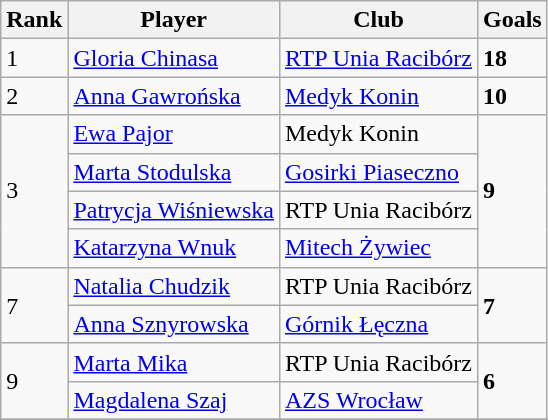<table class="wikitable">
<tr>
<th>Rank</th>
<th>Player</th>
<th>Club</th>
<th>Goals</th>
</tr>
<tr>
<td>1</td>
<td> <a href='#'>Gloria Chinasa</a></td>
<td><a href='#'>RTP Unia Racibórz</a></td>
<td><strong>18</strong></td>
</tr>
<tr>
<td>2</td>
<td> <a href='#'>Anna Gawrońska</a></td>
<td><a href='#'>Medyk Konin</a></td>
<td><strong>10</strong></td>
</tr>
<tr>
<td rowspan=4>3</td>
<td> <a href='#'>Ewa Pajor</a></td>
<td>Medyk Konin</td>
<td rowspan=4><strong>9</strong></td>
</tr>
<tr>
<td> <a href='#'>Marta Stodulska</a></td>
<td><a href='#'>Gosirki Piaseczno</a></td>
</tr>
<tr>
<td> <a href='#'>Patrycja Wiśniewska</a></td>
<td>RTP Unia Racibórz</td>
</tr>
<tr>
<td> <a href='#'>Katarzyna Wnuk</a></td>
<td><a href='#'>Mitech Żywiec</a></td>
</tr>
<tr>
<td rowspan=2>7</td>
<td> <a href='#'>Natalia Chudzik</a></td>
<td>RTP Unia Racibórz</td>
<td rowspan=2><strong>7</strong></td>
</tr>
<tr>
<td> <a href='#'>Anna Sznyrowska</a></td>
<td><a href='#'>Górnik Łęczna</a></td>
</tr>
<tr>
<td rowspan=2>9</td>
<td> <a href='#'>Marta Mika</a></td>
<td>RTP Unia Racibórz</td>
<td rowspan=2><strong>6</strong></td>
</tr>
<tr>
<td> <a href='#'>Magdalena Szaj</a></td>
<td><a href='#'>AZS Wrocław</a></td>
</tr>
<tr>
</tr>
</table>
